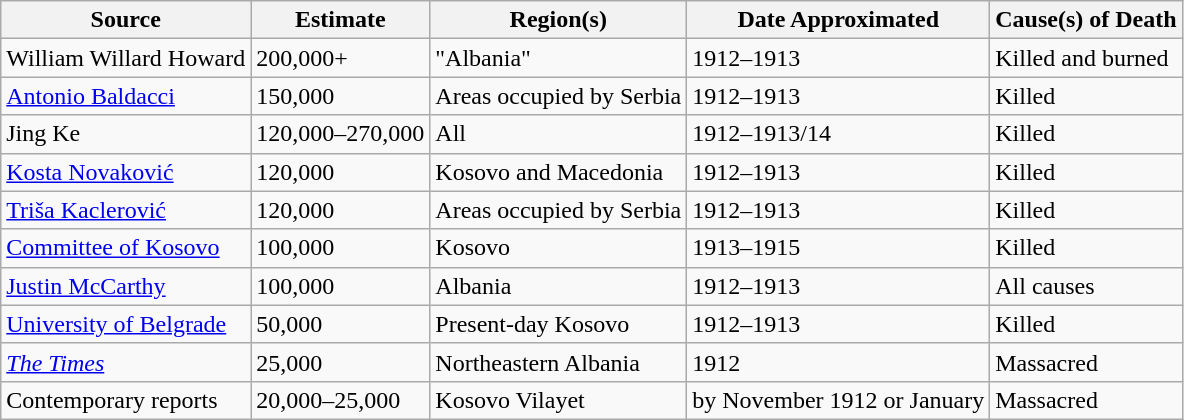<table class="wikitable sortable mw-collapsible">
<tr>
<th>Source</th>
<th>Estimate</th>
<th>Region(s)</th>
<th>Date Approximated</th>
<th>Cause(s) of Death</th>
</tr>
<tr>
<td>William Willard Howard</td>
<td>200,000+</td>
<td>"Albania"</td>
<td>1912–1913</td>
<td>Killed and burned</td>
</tr>
<tr>
<td><a href='#'>Antonio Baldacci</a></td>
<td>150,000</td>
<td>Areas occupied by Serbia</td>
<td>1912–1913</td>
<td>Killed</td>
</tr>
<tr>
<td>Jing Ke</td>
<td>120,000–270,000</td>
<td>All</td>
<td>1912–1913/14</td>
<td>Killed</td>
</tr>
<tr>
<td><a href='#'>Kosta Novaković</a></td>
<td>120,000</td>
<td>Kosovo and Macedonia</td>
<td>1912–1913</td>
<td>Killed</td>
</tr>
<tr>
<td><a href='#'>Triša Kaclerović</a></td>
<td>120,000</td>
<td>Areas occupied by Serbia</td>
<td>1912–1913</td>
<td>Killed</td>
</tr>
<tr>
<td><a href='#'>Committee of Kosovo</a></td>
<td>100,000</td>
<td>Kosovo</td>
<td>1913–1915</td>
<td>Killed</td>
</tr>
<tr>
<td><a href='#'>Justin McCarthy</a></td>
<td>100,000</td>
<td>Albania</td>
<td>1912–1913</td>
<td>All causes</td>
</tr>
<tr>
<td><a href='#'>University of Belgrade</a></td>
<td>50,000</td>
<td>Present-day Kosovo</td>
<td>1912–1913</td>
<td>Killed</td>
</tr>
<tr>
<td><em><a href='#'>The Times</a></em></td>
<td>25,000</td>
<td>Northeastern Albania</td>
<td>1912</td>
<td>Massacred</td>
</tr>
<tr>
<td>Contemporary reports</td>
<td>20,000–25,000</td>
<td>Kosovo Vilayet</td>
<td>by November 1912 or January</td>
<td>Massacred</td>
</tr>
</table>
